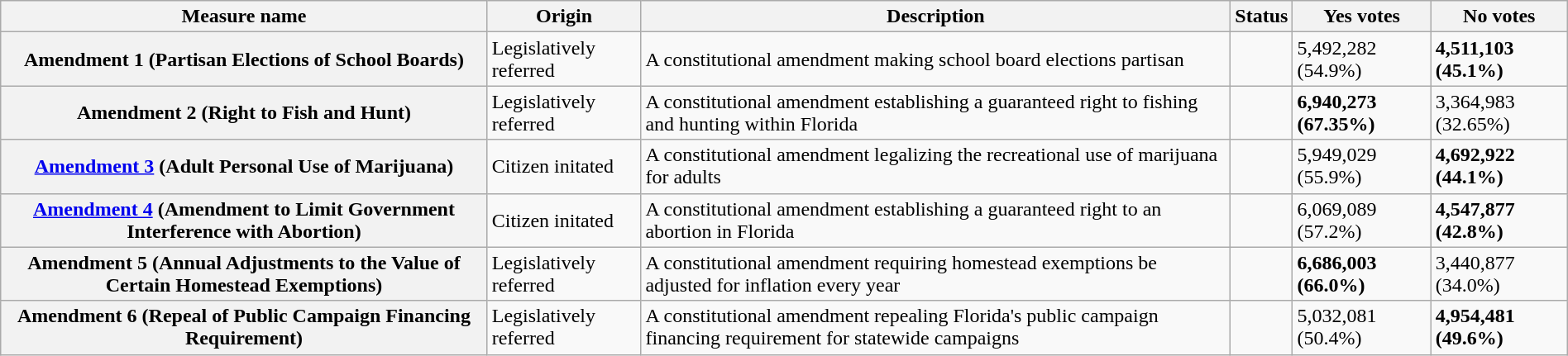<table class="wikitable sortable plainrowheaders" style="width:100%">
<tr>
<th scope="col">Measure name</th>
<th>Origin</th>
<th class="unsortable" scope="col">Description</th>
<th scope="col">Status</th>
<th scope="col">Yes votes</th>
<th scope="col">No votes</th>
</tr>
<tr>
<th scope="row">Amendment 1 (Partisan Elections of School Boards)</th>
<td>Legislatively referred</td>
<td>A constitutional amendment making school board elections partisan</td>
<td></td>
<td>5,492,282 (54.9%)</td>
<td><strong>4,511,103 (45.1%)</strong></td>
</tr>
<tr>
<th scope="row">Amendment 2 (Right to Fish and Hunt)</th>
<td>Legislatively referred</td>
<td>A constitutional amendment establishing a guaranteed right to fishing and hunting within Florida</td>
<td></td>
<td><strong>6,940,273 (67.35%)</strong></td>
<td>3,364,983 (32.65%)</td>
</tr>
<tr>
<th scope="row"><a href='#'>Amendment 3</a> (Adult Personal Use of Marijuana)</th>
<td>Citizen initated</td>
<td>A constitutional amendment legalizing the recreational use of marijuana for adults</td>
<td></td>
<td>5,949,029 (55.9%)</td>
<td><strong>4,692,922 (44.1%)</strong></td>
</tr>
<tr>
<th scope="row"><a href='#'>Amendment 4</a> (Amendment to Limit Government Interference with Abortion)</th>
<td>Citizen initated</td>
<td>A constitutional amendment establishing a guaranteed right to an abortion in Florida</td>
<td></td>
<td>6,069,089 (57.2%)</td>
<td><strong>4,547,877</strong><br><strong>(42.8%)</strong></td>
</tr>
<tr>
<th scope="row">Amendment 5 (Annual Adjustments to the Value of Certain Homestead Exemptions)</th>
<td>Legislatively referred</td>
<td>A constitutional amendment requiring homestead exemptions be adjusted for inflation every year</td>
<td></td>
<td><strong>6,686,003 (66.0%)</strong></td>
<td>3,440,877 (34.0%)</td>
</tr>
<tr>
<th scope="row">Amendment 6 (Repeal of Public Campaign Financing Requirement)</th>
<td>Legislatively referred</td>
<td>A constitutional amendment repealing Florida's public campaign financing requirement for statewide campaigns</td>
<td></td>
<td>5,032,081 (50.4%)</td>
<td><strong>4,954,481 (49.6%)</strong></td>
</tr>
</table>
